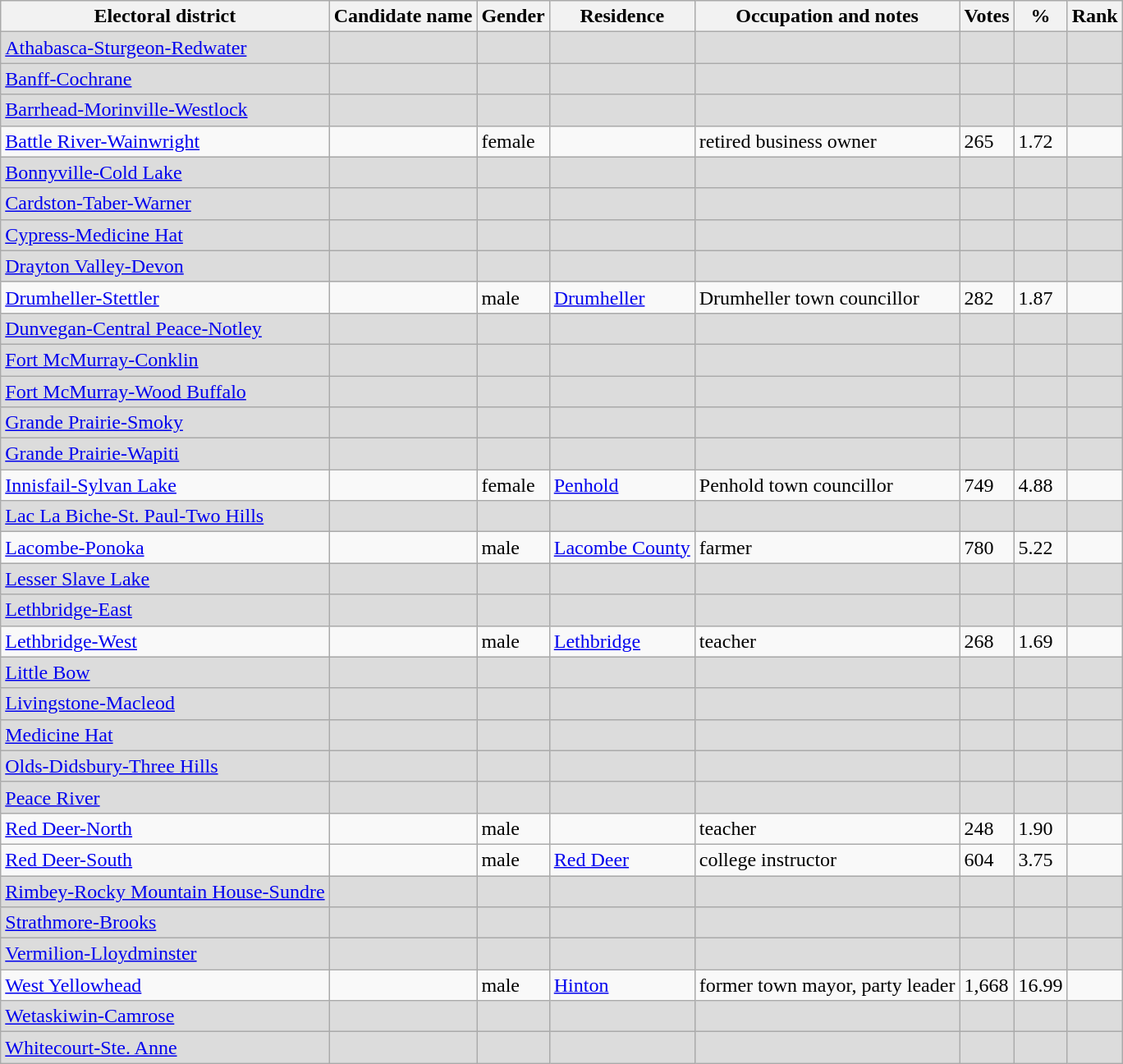<table class="wikitable sortable">
<tr>
<th>Electoral district</th>
<th>Candidate name</th>
<th>Gender</th>
<th>Residence</th>
<th class=unsortable>Occupation and notes</th>
<th>Votes</th>
<th>%</th>
<th>Rank</th>
</tr>
<tr style="background: gainsboro;">
<td><a href='#'>Athabasca-Sturgeon-Redwater</a></td>
<td></td>
<td></td>
<td></td>
<td></td>
<td></td>
<td></td>
<td></td>
</tr>
<tr style="background: gainsboro;">
<td><a href='#'>Banff-Cochrane</a></td>
<td></td>
<td></td>
<td></td>
<td></td>
<td></td>
<td></td>
<td></td>
</tr>
<tr style="background: gainsboro;">
<td><a href='#'>Barrhead-Morinville-Westlock</a></td>
<td></td>
<td></td>
<td></td>
<td></td>
<td></td>
<td></td>
<td></td>
</tr>
<tr>
<td><a href='#'>Battle River-Wainwright</a></td>
<td></td>
<td>female</td>
<td></td>
<td>retired business owner</td>
<td>265</td>
<td>1.72</td>
<td></td>
</tr>
<tr style="background: gainsboro;">
<td><a href='#'>Bonnyville-Cold Lake</a></td>
<td></td>
<td></td>
<td></td>
<td></td>
<td></td>
<td></td>
<td></td>
</tr>
<tr style="background: gainsboro;">
<td><a href='#'>Cardston-Taber-Warner</a></td>
<td></td>
<td></td>
<td></td>
<td></td>
<td></td>
<td></td>
<td></td>
</tr>
<tr style="background: gainsboro;">
<td><a href='#'>Cypress-Medicine Hat</a></td>
<td></td>
<td></td>
<td></td>
<td></td>
<td></td>
<td></td>
<td></td>
</tr>
<tr style="background: gainsboro;">
<td><a href='#'>Drayton Valley-Devon</a></td>
<td></td>
<td></td>
<td></td>
<td></td>
<td></td>
<td></td>
<td></td>
</tr>
<tr>
<td><a href='#'>Drumheller-Stettler</a></td>
<td></td>
<td>male</td>
<td><a href='#'>Drumheller</a></td>
<td>Drumheller town councillor</td>
<td>282</td>
<td>1.87</td>
<td></td>
</tr>
<tr style="background: gainsboro;">
<td><a href='#'>Dunvegan-Central Peace-Notley</a></td>
<td></td>
<td></td>
<td></td>
<td></td>
<td></td>
<td></td>
<td></td>
</tr>
<tr style="background: gainsboro;">
<td><a href='#'>Fort McMurray-Conklin</a></td>
<td></td>
<td></td>
<td></td>
<td></td>
<td></td>
<td></td>
<td></td>
</tr>
<tr style="background: gainsboro;">
<td><a href='#'>Fort McMurray-Wood Buffalo</a></td>
<td></td>
<td></td>
<td></td>
<td></td>
<td></td>
<td></td>
<td></td>
</tr>
<tr style="background: gainsboro;">
<td><a href='#'>Grande Prairie-Smoky</a></td>
<td></td>
<td></td>
<td></td>
<td></td>
<td></td>
<td></td>
<td></td>
</tr>
<tr style="background: gainsboro;">
<td><a href='#'>Grande Prairie-Wapiti</a></td>
<td></td>
<td></td>
<td></td>
<td></td>
<td></td>
<td></td>
<td></td>
</tr>
<tr>
<td><a href='#'>Innisfail-Sylvan Lake</a></td>
<td></td>
<td>female</td>
<td><a href='#'>Penhold</a></td>
<td>Penhold town councillor</td>
<td>749</td>
<td>4.88</td>
<td></td>
</tr>
<tr style="background: gainsboro;">
<td><a href='#'>Lac La Biche-St. Paul-Two Hills</a></td>
<td></td>
<td></td>
<td></td>
<td></td>
<td></td>
<td></td>
<td></td>
</tr>
<tr>
<td><a href='#'>Lacombe-Ponoka</a></td>
<td></td>
<td>male</td>
<td><a href='#'>Lacombe County</a></td>
<td>farmer</td>
<td>780</td>
<td>5.22</td>
<td></td>
</tr>
<tr style="background: gainsboro;">
<td><a href='#'>Lesser Slave Lake</a></td>
<td></td>
<td></td>
<td></td>
<td></td>
<td></td>
<td></td>
<td></td>
</tr>
<tr style="background: gainsboro;">
<td><a href='#'>Lethbridge-East</a></td>
<td></td>
<td></td>
<td></td>
<td></td>
<td></td>
<td></td>
<td></td>
</tr>
<tr>
<td><a href='#'>Lethbridge-West</a></td>
<td></td>
<td>male</td>
<td><a href='#'>Lethbridge</a></td>
<td>teacher</td>
<td>268</td>
<td>1.69</td>
<td></td>
</tr>
<tr style="background: gainsboro;">
<td><a href='#'>Little Bow</a></td>
<td></td>
<td></td>
<td></td>
<td></td>
<td></td>
<td></td>
<td></td>
</tr>
<tr style="background: gainsboro;">
<td><a href='#'>Livingstone-Macleod</a></td>
<td></td>
<td></td>
<td></td>
<td></td>
<td></td>
<td></td>
<td></td>
</tr>
<tr style="background: gainsboro;">
<td><a href='#'>Medicine Hat</a></td>
<td></td>
<td></td>
<td></td>
<td></td>
<td></td>
<td></td>
<td></td>
</tr>
<tr style="background: gainsboro;">
<td><a href='#'>Olds-Didsbury-Three Hills</a></td>
<td></td>
<td></td>
<td></td>
<td></td>
<td></td>
<td></td>
<td></td>
</tr>
<tr style="background: gainsboro;">
<td><a href='#'>Peace River</a></td>
<td></td>
<td></td>
<td></td>
<td></td>
<td></td>
<td></td>
<td></td>
</tr>
<tr>
<td><a href='#'>Red Deer-North</a></td>
<td></td>
<td>male</td>
<td></td>
<td>teacher</td>
<td>248</td>
<td>1.90</td>
<td></td>
</tr>
<tr>
<td><a href='#'>Red Deer-South</a></td>
<td></td>
<td>male</td>
<td><a href='#'>Red Deer</a></td>
<td>college instructor</td>
<td>604</td>
<td>3.75</td>
<td></td>
</tr>
<tr style="background: gainsboro;">
<td><a href='#'>Rimbey-Rocky Mountain House-Sundre</a></td>
<td></td>
<td></td>
<td></td>
<td></td>
<td></td>
<td></td>
<td></td>
</tr>
<tr style="background: gainsboro;">
<td><a href='#'>Strathmore-Brooks</a></td>
<td></td>
<td></td>
<td></td>
<td></td>
<td></td>
<td></td>
<td></td>
</tr>
<tr style="background: gainsboro;">
<td><a href='#'>Vermilion-Lloydminster</a></td>
<td></td>
<td></td>
<td></td>
<td></td>
<td></td>
<td></td>
<td></td>
</tr>
<tr>
<td><a href='#'>West Yellowhead</a></td>
<td></td>
<td>male</td>
<td><a href='#'>Hinton</a></td>
<td>former town mayor, party leader</td>
<td>1,668</td>
<td>16.99</td>
<td></td>
</tr>
<tr style="background: gainsboro;">
<td><a href='#'>Wetaskiwin-Camrose</a></td>
<td></td>
<td></td>
<td></td>
<td></td>
<td></td>
<td></td>
<td></td>
</tr>
<tr style="background: gainsboro;">
<td><a href='#'>Whitecourt-Ste. Anne</a></td>
<td></td>
<td></td>
<td></td>
<td></td>
<td></td>
<td></td>
<td></td>
</tr>
</table>
